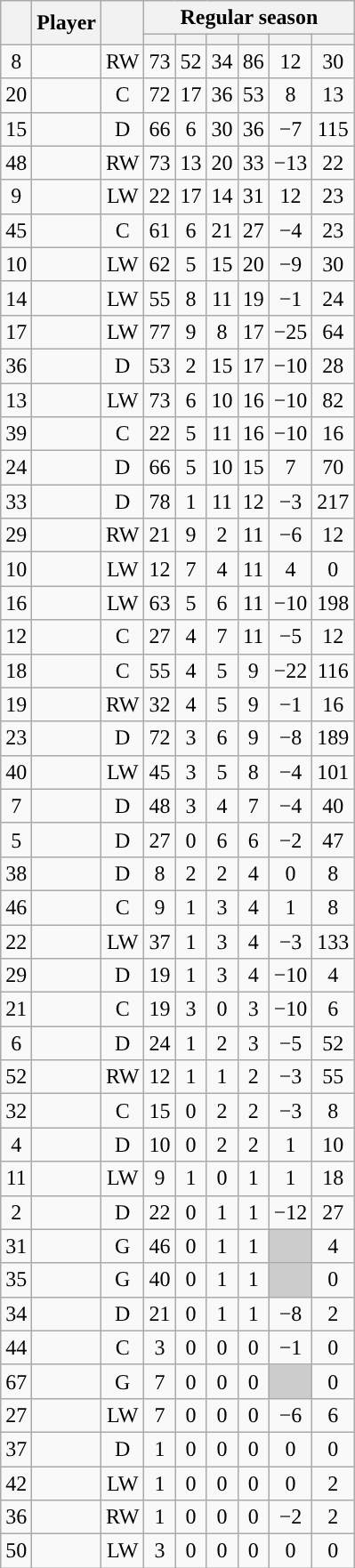<table class="wikitable sortable plainrowheaders" style="text-align:center;">
<tr>
<th scope="col" data-sort-type="number" rowspan="2"></th>
<th scope="col" rowspan="2">Player</th>
<th scope="col" rowspan="2"></th>
<th scope=colgroup colspan=6>Regular season</th>
</tr>
<tr>
<th scope="col" data-sort-type="number"></th>
<th scope="col" data-sort-type="number"></th>
<th scope="col" data-sort-type="number"></th>
<th scope="col" data-sort-type="number"></th>
<th scope="col" data-sort-type="number"></th>
<th scope="col" data-sort-type="number"></th>
</tr>
<tr>
<td scope="row">8</td>
<td align="left"></td>
<td>RW</td>
<td>73</td>
<td>52</td>
<td>34</td>
<td>86</td>
<td>12</td>
<td>30</td>
</tr>
<tr>
<td scope="row">20</td>
<td align="left"></td>
<td>C</td>
<td>72</td>
<td>17</td>
<td>36</td>
<td>53</td>
<td>8</td>
<td>13</td>
</tr>
<tr>
<td scope="row">15</td>
<td align="left"></td>
<td>D</td>
<td>66</td>
<td>6</td>
<td>30</td>
<td>36</td>
<td>−7</td>
<td>115</td>
</tr>
<tr>
<td scope="row">48</td>
<td align="left"></td>
<td>RW</td>
<td>73</td>
<td>13</td>
<td>20</td>
<td>33</td>
<td>−13</td>
<td>22</td>
</tr>
<tr>
<td scope="row">9</td>
<td align="left"></td>
<td>LW</td>
<td>22</td>
<td>17</td>
<td>14</td>
<td>31</td>
<td>12</td>
<td>23</td>
</tr>
<tr>
<td scope="row">45</td>
<td align="left"></td>
<td>C</td>
<td>61</td>
<td>6</td>
<td>21</td>
<td>27</td>
<td>−4</td>
<td>23</td>
</tr>
<tr>
<td scope="row">10</td>
<td align="left"></td>
<td>LW</td>
<td>62</td>
<td>5</td>
<td>15</td>
<td>20</td>
<td>−9</td>
<td>30</td>
</tr>
<tr>
<td scope="row">14</td>
<td align="left"></td>
<td>LW</td>
<td>55</td>
<td>8</td>
<td>11</td>
<td>19</td>
<td>−1</td>
<td>24</td>
</tr>
<tr>
<td scope="row">17</td>
<td align="left"></td>
<td>LW</td>
<td>77</td>
<td>9</td>
<td>8</td>
<td>17</td>
<td>−25</td>
<td>64</td>
</tr>
<tr>
<td scope="row">36</td>
<td align="left"></td>
<td>D</td>
<td>53</td>
<td>2</td>
<td>15</td>
<td>17</td>
<td>−10</td>
<td>28</td>
</tr>
<tr>
<td scope="row">13</td>
<td align="left"></td>
<td>LW</td>
<td>73</td>
<td>6</td>
<td>10</td>
<td>16</td>
<td>−10</td>
<td>82</td>
</tr>
<tr>
<td scope="row">39</td>
<td align="left"></td>
<td>C</td>
<td>22</td>
<td>5</td>
<td>11</td>
<td>16</td>
<td>−10</td>
<td>16</td>
</tr>
<tr>
<td scope="row">24</td>
<td align="left"></td>
<td>D</td>
<td>66</td>
<td>5</td>
<td>10</td>
<td>15</td>
<td>7</td>
<td>70</td>
</tr>
<tr>
<td scope="row">33</td>
<td align="left"></td>
<td>D</td>
<td>78</td>
<td>1</td>
<td>11</td>
<td>12</td>
<td>−3</td>
<td>217</td>
</tr>
<tr>
<td scope="row">29</td>
<td align="left"></td>
<td>RW</td>
<td>21</td>
<td>9</td>
<td>2</td>
<td>11</td>
<td>−6</td>
<td>12</td>
</tr>
<tr>
<td scope="row">10</td>
<td align="left"></td>
<td>LW</td>
<td>12</td>
<td>7</td>
<td>4</td>
<td>11</td>
<td>4</td>
<td>0</td>
</tr>
<tr>
<td scope="row">16</td>
<td align="left"></td>
<td>LW</td>
<td>63</td>
<td>5</td>
<td>6</td>
<td>11</td>
<td>−10</td>
<td>198</td>
</tr>
<tr>
<td scope="row">12</td>
<td align="left"></td>
<td>C</td>
<td>27</td>
<td>4</td>
<td>7</td>
<td>11</td>
<td>−5</td>
<td>12</td>
</tr>
<tr>
<td scope="row">18</td>
<td align="left"></td>
<td>C</td>
<td>55</td>
<td>4</td>
<td>5</td>
<td>9</td>
<td>−22</td>
<td>116</td>
</tr>
<tr>
<td scope="row">19</td>
<td align="left"></td>
<td>RW</td>
<td>32</td>
<td>4</td>
<td>5</td>
<td>9</td>
<td>−1</td>
<td>16</td>
</tr>
<tr>
<td scope="row">23</td>
<td align="left"></td>
<td>D</td>
<td>72</td>
<td>3</td>
<td>6</td>
<td>9</td>
<td>−8</td>
<td>189</td>
</tr>
<tr>
<td scope="row">40</td>
<td align="left"></td>
<td>LW</td>
<td>45</td>
<td>3</td>
<td>5</td>
<td>8</td>
<td>−4</td>
<td>101</td>
</tr>
<tr>
<td scope="row">7</td>
<td align="left"></td>
<td>D</td>
<td>48</td>
<td>3</td>
<td>4</td>
<td>7</td>
<td>−4</td>
<td>40</td>
</tr>
<tr>
<td scope="row">5</td>
<td align="left"></td>
<td>D</td>
<td>27</td>
<td>0</td>
<td>6</td>
<td>6</td>
<td>−2</td>
<td>47</td>
</tr>
<tr>
<td scope="row">38</td>
<td align="left"></td>
<td>D</td>
<td>8</td>
<td>2</td>
<td>2</td>
<td>4</td>
<td>0</td>
<td>8</td>
</tr>
<tr>
<td scope="row">46</td>
<td align="left"></td>
<td>C</td>
<td>9</td>
<td>1</td>
<td>3</td>
<td>4</td>
<td>1</td>
<td>8</td>
</tr>
<tr>
<td scope="row">22</td>
<td align="left"></td>
<td>LW</td>
<td>37</td>
<td>1</td>
<td>3</td>
<td>4</td>
<td>−3</td>
<td>133</td>
</tr>
<tr>
<td scope="row">29</td>
<td align="left"></td>
<td>D</td>
<td>19</td>
<td>1</td>
<td>3</td>
<td>4</td>
<td>−10</td>
<td>4</td>
</tr>
<tr>
<td scope="row">21</td>
<td align="left"></td>
<td>C</td>
<td>19</td>
<td>3</td>
<td>0</td>
<td>3</td>
<td>−10</td>
<td>6</td>
</tr>
<tr>
<td scope="row">6</td>
<td align="left"></td>
<td>D</td>
<td>24</td>
<td>1</td>
<td>2</td>
<td>3</td>
<td>−5</td>
<td>52</td>
</tr>
<tr>
<td scope="row">52</td>
<td align="left"></td>
<td>RW</td>
<td>12</td>
<td>1</td>
<td>1</td>
<td>2</td>
<td>−3</td>
<td>55</td>
</tr>
<tr>
<td scope="row">32</td>
<td align="left"></td>
<td>C</td>
<td>15</td>
<td>0</td>
<td>2</td>
<td>2</td>
<td>−3</td>
<td>8</td>
</tr>
<tr>
<td scope="row">4</td>
<td align="left"></td>
<td>D</td>
<td>10</td>
<td>0</td>
<td>2</td>
<td>2</td>
<td>1</td>
<td>10</td>
</tr>
<tr>
<td scope="row">11</td>
<td align="left"></td>
<td>LW</td>
<td>9</td>
<td>1</td>
<td>0</td>
<td>1</td>
<td>1</td>
<td>18</td>
</tr>
<tr>
<td scope="row">2</td>
<td align="left"></td>
<td>D</td>
<td>22</td>
<td>0</td>
<td>1</td>
<td>1</td>
<td>−12</td>
<td>27</td>
</tr>
<tr>
<td scope="row">31</td>
<td align="left"></td>
<td>G</td>
<td>46</td>
<td>0</td>
<td>1</td>
<td>1</td>
<td style="background:#ccc"></td>
<td>4</td>
</tr>
<tr>
<td scope="row">35</td>
<td align="left"></td>
<td>G</td>
<td>40</td>
<td>0</td>
<td>1</td>
<td>1</td>
<td style="background:#ccc"></td>
<td>0</td>
</tr>
<tr>
<td scope="row">34</td>
<td align="left"></td>
<td>D</td>
<td>21</td>
<td>0</td>
<td>1</td>
<td>1</td>
<td>−8</td>
<td>2</td>
</tr>
<tr>
<td scope="row">44</td>
<td align="left"></td>
<td>C</td>
<td>3</td>
<td>0</td>
<td>0</td>
<td>0</td>
<td>−1</td>
<td>0</td>
</tr>
<tr>
<td scope="row">67</td>
<td align="left"></td>
<td>G</td>
<td>7</td>
<td>0</td>
<td>0</td>
<td>0</td>
<td style="background:#ccc"></td>
<td>0</td>
</tr>
<tr>
<td scope="row">27</td>
<td align="left"></td>
<td>LW</td>
<td>7</td>
<td>0</td>
<td>0</td>
<td>0</td>
<td>−6</td>
<td>6</td>
</tr>
<tr>
<td scope="row">37</td>
<td align="left"></td>
<td>D</td>
<td>1</td>
<td>0</td>
<td>0</td>
<td>0</td>
<td>0</td>
<td>0</td>
</tr>
<tr>
<td scope="row">42</td>
<td align="left"></td>
<td>LW</td>
<td>1</td>
<td>0</td>
<td>0</td>
<td>0</td>
<td>0</td>
<td>2</td>
</tr>
<tr>
<td scope="row">36</td>
<td align="left"></td>
<td>RW</td>
<td>1</td>
<td>0</td>
<td>0</td>
<td>0</td>
<td>−2</td>
<td>2</td>
</tr>
<tr>
<td scope="row">50</td>
<td align="left"></td>
<td>LW</td>
<td>3</td>
<td>0</td>
<td>0</td>
<td>0</td>
<td>0</td>
<td>0</td>
</tr>
</table>
